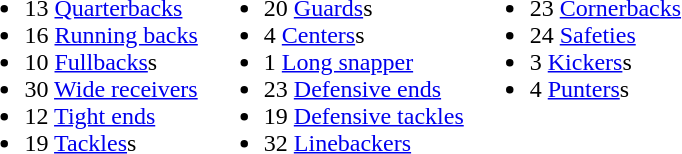<table>
<tr>
<td><br><ul><li>13 <a href='#'>Quarterbacks</a></li><li>16 <a href='#'>Running backs</a></li><li>10 <a href='#'>Fullbacks</a>s</li><li>30 <a href='#'>Wide receivers</a></li><li>12 <a href='#'>Tight ends</a></li><li>19 <a href='#'>Tackles</a>s</li></ul></td>
<td valign=top><br><ul><li>20 <a href='#'>Guards</a>s</li><li>4 <a href='#'>Centers</a>s</li><li>1 <a href='#'>Long snapper</a></li><li>23 <a href='#'>Defensive ends</a></li><li>19 <a href='#'>Defensive tackles</a></li><li>32 <a href='#'>Linebackers</a></li></ul></td>
<td valign=top><br><ul><li>23 <a href='#'>Cornerbacks</a></li><li>24 <a href='#'>Safeties</a></li><li>3 <a href='#'>Kickers</a>s</li><li>4 <a href='#'>Punters</a>s</li></ul></td>
</tr>
</table>
